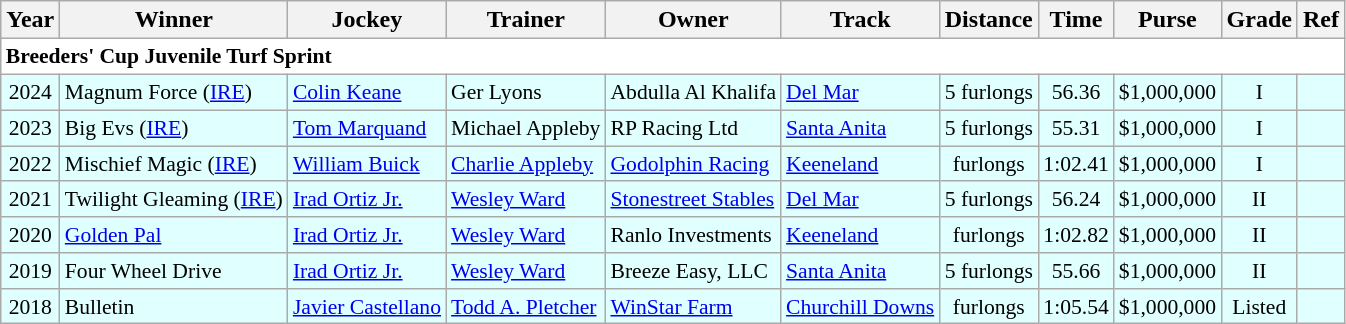<table class="wikitable sortable">
<tr>
<th>Year</th>
<th>Winner</th>
<th>Jockey</th>
<th>Trainer</th>
<th>Owner</th>
<th>Track</th>
<th>Distance</th>
<th>Time</th>
<th>Purse</th>
<th>Grade</th>
<th>Ref</th>
</tr>
<tr style="font-size:90%; background-color:white">
<td align="left" colspan=11><strong>Breeders' Cup Juvenile Turf Sprint</strong></td>
</tr>
<tr style="font-size:90%; background-color:lightcyan">
<td align="center">2024</td>
<td>Magnum Force (<a href='#'>IRE</a>)</td>
<td><a href='#'>Colin Keane</a></td>
<td>Ger Lyons</td>
<td>Abdulla Al Khalifa</td>
<td><a href='#'>Del Mar</a></td>
<td align="center">5 furlongs</td>
<td align="center">56.36</td>
<td align="center">$1,000,000</td>
<td align="center">I</td>
<td></td>
</tr>
<tr style="font-size:90%; background-color:lightcyan">
<td align="center">2023</td>
<td>Big Evs (<a href='#'>IRE</a>)</td>
<td><a href='#'>Tom Marquand</a></td>
<td>Michael Appleby</td>
<td>RP Racing Ltd</td>
<td><a href='#'>Santa Anita</a></td>
<td align="center">5 furlongs</td>
<td align="center">55.31</td>
<td align="center">$1,000,000</td>
<td align="center">I</td>
<td></td>
</tr>
<tr style="font-size:90%; background-color:lightcyan">
<td align="center">2022</td>
<td>Mischief Magic (<a href='#'>IRE</a>)</td>
<td><a href='#'>William Buick</a></td>
<td><a href='#'>Charlie Appleby</a></td>
<td><a href='#'>Godolphin Racing</a></td>
<td><a href='#'>Keeneland</a></td>
<td align="center"> furlongs</td>
<td align="center">1:02.41</td>
<td align="center">$1,000,000</td>
<td align="center">I</td>
<td></td>
</tr>
<tr style="font-size:90%; background-color:lightcyan">
<td align="center">2021</td>
<td>Twilight Gleaming (<a href='#'>IRE</a>)</td>
<td><a href='#'>Irad Ortiz Jr.</a></td>
<td><a href='#'>Wesley Ward</a></td>
<td><a href='#'>Stonestreet Stables</a></td>
<td><a href='#'>Del Mar</a></td>
<td align="center">5 furlongs</td>
<td align="center">56.24</td>
<td align="center">$1,000,000</td>
<td align="center">II</td>
<td></td>
</tr>
<tr style="font-size:90%; background-color:lightcyan">
<td align="center">2020</td>
<td><a href='#'>Golden Pal</a></td>
<td><a href='#'>Irad Ortiz Jr.</a></td>
<td><a href='#'>Wesley Ward</a></td>
<td>Ranlo Investments</td>
<td><a href='#'>Keeneland</a></td>
<td align="center"> furlongs</td>
<td align="center">1:02.82</td>
<td align="center">$1,000,000</td>
<td align="center">II</td>
<td></td>
</tr>
<tr style="font-size:90%; background-color:lightcyan">
<td align="center">2019</td>
<td>Four Wheel Drive</td>
<td><a href='#'>Irad Ortiz Jr.</a></td>
<td><a href='#'>Wesley Ward</a></td>
<td>Breeze Easy, LLC</td>
<td><a href='#'>Santa Anita</a></td>
<td align="center">5 furlongs</td>
<td align="center">55.66</td>
<td align="center">$1,000,000</td>
<td align="center">II</td>
<td></td>
</tr>
<tr style="font-size:90%; background-color:lightcyan">
<td align="center">2018</td>
<td>Bulletin</td>
<td><a href='#'>Javier Castellano</a></td>
<td><a href='#'>Todd A. Pletcher</a></td>
<td><a href='#'>WinStar Farm</a></td>
<td><a href='#'>Churchill Downs</a></td>
<td align="center"> furlongs</td>
<td align="center">1:05.54</td>
<td align="center">$1,000,000</td>
<td align="center">Listed</td>
<td></td>
</tr>
</table>
